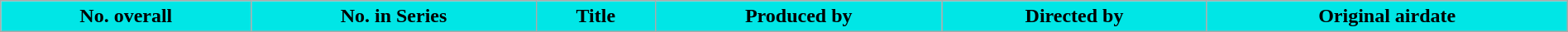<table class="wikitable plainrowheaders" width="100%">
<tr>
<th style="background-color: #00e6e6;">No. overall</th>
<th style="background-color: #00e6e6;">No. in Series</th>
<th style="background-color: #00e6e6;">Title</th>
<th style="background-color: #00e6e6;">Produced by</th>
<th style="background-color: #00e6e6;">Directed by</th>
<th style="background-color: #00e6e6;">Original airdate<br>






</th>
</tr>
</table>
